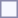<table style="border:1px solid #8888aa; background-color:#f7f8ff; padding:5px; font-size:95%; margin: 0px 12px 12px 0px;">
</table>
